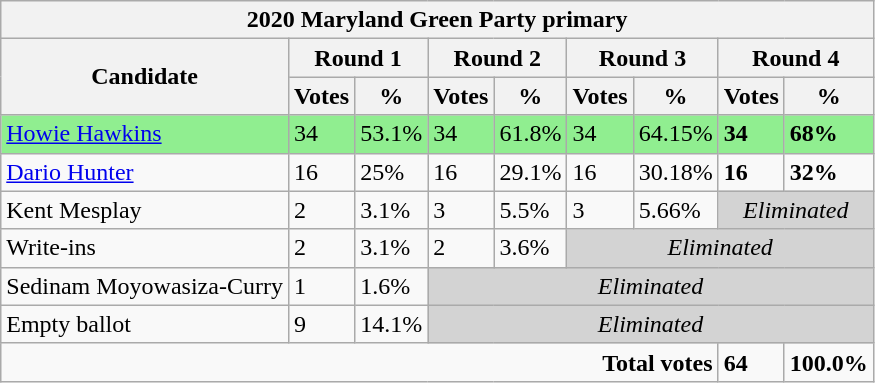<table class="wikitable">
<tr>
<th colspan="16">2020 Maryland Green Party primary</th>
</tr>
<tr>
<th colspan="1" rowspan="2">Candidate</th>
<th colspan="2">Round 1</th>
<th colspan="2">Round 2</th>
<th colspan="2">Round 3</th>
<th colspan="2">Round 4</th>
</tr>
<tr>
<th>Votes</th>
<th>%</th>
<th>Votes</th>
<th>%</th>
<th>Votes</th>
<th>%</th>
<th>Votes</th>
<th>%</th>
</tr>
<tr style="background:lightgreen;">
<td><a href='#'>Howie Hawkins</a></td>
<td>34</td>
<td>53.1%</td>
<td>34</td>
<td>61.8%</td>
<td>34</td>
<td>64.15%</td>
<td><strong>34</strong></td>
<td><strong>68%</strong></td>
</tr>
<tr>
<td><a href='#'>Dario Hunter</a></td>
<td>16</td>
<td>25%</td>
<td>16</td>
<td>29.1%</td>
<td>16</td>
<td>30.18%</td>
<td><strong>16</strong></td>
<td><strong>32%</strong></td>
</tr>
<tr>
<td>Kent Mesplay</td>
<td>2</td>
<td>3.1%</td>
<td>3</td>
<td>5.5%</td>
<td>3</td>
<td>5.66%</td>
<td colspan=2 bgcolor=lightgray align=center><em>Eliminated</em></td>
</tr>
<tr>
<td>Write-ins</td>
<td>2</td>
<td>3.1%</td>
<td>2</td>
<td>3.6%</td>
<td colspan="4" bgcolor="lightgray" align="center"><em>Eliminated</em></td>
</tr>
<tr>
<td>Sedinam Moyowasiza-Curry</td>
<td>1</td>
<td>1.6%</td>
<td colspan="8" bgcolor="lightgray" align="center"><em>Eliminated</em></td>
</tr>
<tr>
<td>Empty ballot</td>
<td>9</td>
<td>14.1%</td>
<td colspan="8" bgcolor="lightgray" align="center"><em>Eliminated</em></td>
</tr>
<tr>
<td colspan="7" align="right"><strong>Total votes</strong></td>
<td><strong>64</strong></td>
<td><strong>100.0%</strong></td>
</tr>
</table>
